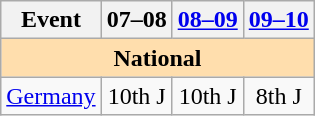<table class="wikitable" style="text-align:center">
<tr>
<th>Event</th>
<th>07–08</th>
<th><a href='#'>08–09</a></th>
<th><a href='#'>09–10</a></th>
</tr>
<tr>
<th colspan="4" style="background-color: #ffdead; " align="center">National</th>
</tr>
<tr>
<td align="left"><a href='#'>Germany</a></td>
<td>10th J</td>
<td>10th J</td>
<td>8th J</td>
</tr>
</table>
